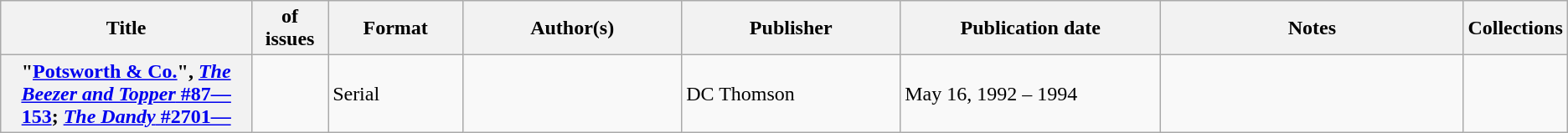<table class="wikitable">
<tr>
<th>Title</th>
<th style="width:40pt"> of issues</th>
<th style="width:75pt">Format</th>
<th style="width:125pt">Author(s)</th>
<th style="width:125pt">Publisher</th>
<th style="width:150pt">Publication date</th>
<th style="width:175pt">Notes</th>
<th>Collections</th>
</tr>
<tr>
<th>"<a href='#'>Potsworth & Co.</a>", <a href='#'><em>The Beezer and Topper</em> #87—153</a>; <a href='#'><em>The Dandy</em> #2701—</a></th>
<td></td>
<td>Serial</td>
<td></td>
<td>DC Thomson</td>
<td>May 16, 1992 – 1994</td>
<td></td>
<td></td>
</tr>
</table>
